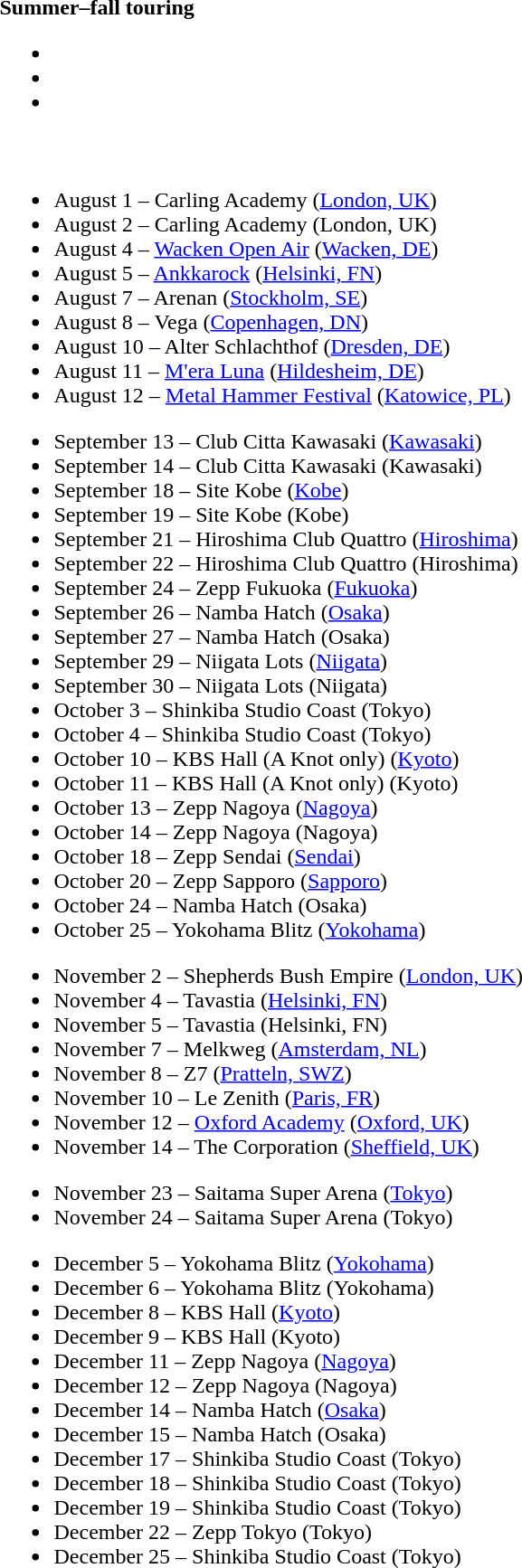<table class="collapsible collapsed" width="700">
<tr>
<th align = "left">Summer–fall touring<br><ul><li></li><li></li><li></li></ul></th>
</tr>
<tr>
<td><br>
<ul><li>August 1 – Carling Academy (<a href='#'>London, UK</a>)</li><li>August 2 – Carling Academy (London, UK)</li><li>August 4 – <a href='#'>Wacken Open Air</a> (<a href='#'>Wacken, DE</a>)</li><li>August 5 – <a href='#'>Ankkarock</a> (<a href='#'>Helsinki, FN</a>)</li><li>August 7 – Arenan (<a href='#'>Stockholm, SE</a>)</li><li>August 8 – Vega (<a href='#'>Copenhagen, DN</a>)</li><li>August 10 – Alter Schlachthof (<a href='#'>Dresden, DE</a>)</li><li>August 11 – <a href='#'>M'era Luna</a> (<a href='#'>Hildesheim, DE</a>)</li><li>August 12 – <a href='#'>Metal Hammer Festival</a> (<a href='#'>Katowice, PL</a>)</li></ul><ul><li>September 13 – Club Citta Kawasaki (<a href='#'>Kawasaki</a>)</li><li>September 14 – Club Citta Kawasaki (Kawasaki)</li><li>September 18 – Site Kobe (<a href='#'>Kobe</a>)</li><li>September 19 – Site Kobe (Kobe)</li><li>September 21 – Hiroshima Club Quattro (<a href='#'>Hiroshima</a>)</li><li>September 22 – Hiroshima Club Quattro (Hiroshima)</li><li>September 24 – Zepp Fukuoka (<a href='#'>Fukuoka</a>)</li><li>September 26 – Namba Hatch (<a href='#'>Osaka</a>)</li><li>September 27 – Namba Hatch (Osaka)</li><li>September 29 – Niigata Lots (<a href='#'>Niigata</a>)</li><li>September 30 – Niigata Lots (Niigata)</li><li>October 3 – Shinkiba Studio Coast (Tokyo)</li><li>October 4 – Shinkiba Studio Coast (Tokyo)</li><li>October 10 – KBS Hall (A Knot only) (<a href='#'>Kyoto</a>)</li><li>October 11 – KBS Hall (A Knot only) (Kyoto)</li><li>October 13 – Zepp Nagoya (<a href='#'>Nagoya</a>)</li><li>October 14 – Zepp Nagoya (Nagoya)</li><li>October 18 – Zepp Sendai (<a href='#'>Sendai</a>)</li><li>October 20 – Zepp Sapporo (<a href='#'>Sapporo</a>)</li><li>October 24 – Namba Hatch (Osaka)</li><li>October 25 – Yokohama Blitz (<a href='#'>Yokohama</a>)</li></ul><ul><li>November 2 – Shepherds Bush Empire (<a href='#'>London, UK</a>)</li><li>November 4 – Tavastia (<a href='#'>Helsinki, FN</a>)</li><li>November 5 – Tavastia (Helsinki, FN)</li><li>November 7 – Melkweg (<a href='#'>Amsterdam, NL</a>)</li><li>November 8 – Z7 (<a href='#'>Pratteln, SWZ</a>)</li><li>November 10 – Le Zenith (<a href='#'>Paris, FR</a>)</li><li>November 12 – <a href='#'>Oxford Academy</a> (<a href='#'>Oxford, UK</a>)</li><li>November 14 – The Corporation (<a href='#'>Sheffield, UK</a>)</li></ul><ul><li>November 23 – Saitama Super Arena (<a href='#'>Tokyo</a>)</li><li>November 24 – Saitama Super Arena (Tokyo)</li></ul><ul><li>December 5 – Yokohama Blitz (<a href='#'>Yokohama</a>)</li><li>December 6 – Yokohama Blitz (Yokohama)</li><li>December 8 – KBS Hall (<a href='#'>Kyoto</a>)</li><li>December 9 – KBS Hall (Kyoto)</li><li>December 11 – Zepp Nagoya (<a href='#'>Nagoya</a>)</li><li>December 12 – Zepp Nagoya (Nagoya)</li><li>December 14 – Namba Hatch (<a href='#'>Osaka</a>)</li><li>December 15 – Namba Hatch (Osaka)</li><li>December 17 – Shinkiba Studio Coast (Tokyo)</li><li>December 18 – Shinkiba Studio Coast (Tokyo)</li><li>December 19 – Shinkiba Studio Coast (Tokyo)</li><li>December 22 – Zepp Tokyo (Tokyo)</li><li>December 25 – Shinkiba Studio Coast (Tokyo)</li></ul></td>
</tr>
</table>
